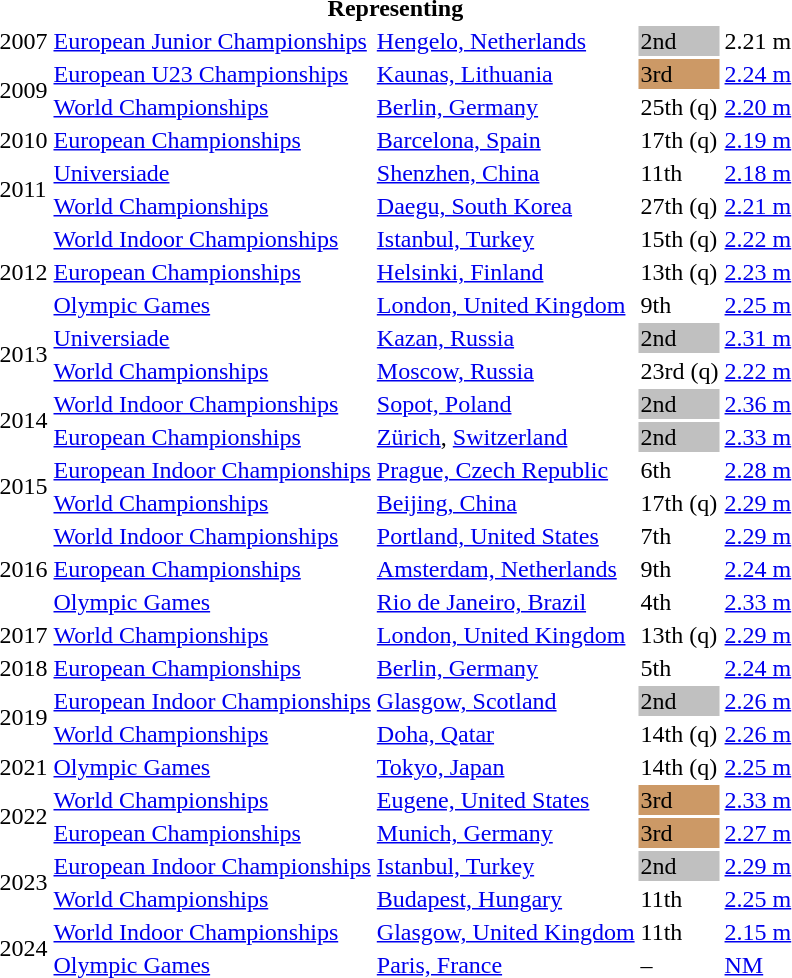<table>
<tr>
<th colspan="5">Representing </th>
</tr>
<tr>
<td>2007</td>
<td><a href='#'>European Junior Championships</a></td>
<td><a href='#'>Hengelo, Netherlands</a></td>
<td bgcolor=silver>2nd</td>
<td>2.21 m</td>
</tr>
<tr>
<td rowspan=2>2009</td>
<td><a href='#'>European U23 Championships</a></td>
<td><a href='#'>Kaunas, Lithuania</a></td>
<td bgcolor=cc9966>3rd</td>
<td><a href='#'>2.24 m</a></td>
</tr>
<tr>
<td><a href='#'>World Championships</a></td>
<td><a href='#'>Berlin, Germany</a></td>
<td>25th (q)</td>
<td><a href='#'>2.20 m</a></td>
</tr>
<tr>
<td>2010</td>
<td><a href='#'>European Championships</a></td>
<td><a href='#'>Barcelona, Spain</a></td>
<td>17th (q)</td>
<td><a href='#'>2.19 m</a></td>
</tr>
<tr>
<td rowspan=2>2011</td>
<td><a href='#'>Universiade</a></td>
<td><a href='#'>Shenzhen, China</a></td>
<td>11th</td>
<td><a href='#'>2.18 m</a></td>
</tr>
<tr>
<td><a href='#'>World Championships</a></td>
<td><a href='#'>Daegu, South Korea</a></td>
<td>27th (q)</td>
<td><a href='#'>2.21 m</a></td>
</tr>
<tr>
<td rowspan=3>2012</td>
<td><a href='#'>World Indoor Championships</a></td>
<td><a href='#'>Istanbul, Turkey</a></td>
<td>15th (q)</td>
<td><a href='#'>2.22 m</a></td>
</tr>
<tr>
<td><a href='#'>European Championships</a></td>
<td><a href='#'>Helsinki, Finland</a></td>
<td>13th (q)</td>
<td><a href='#'>2.23 m</a></td>
</tr>
<tr>
<td><a href='#'>Olympic Games</a></td>
<td><a href='#'>London, United Kingdom</a></td>
<td>9th</td>
<td><a href='#'>2.25 m</a></td>
</tr>
<tr>
<td rowspan=2>2013</td>
<td><a href='#'>Universiade</a></td>
<td><a href='#'>Kazan, Russia</a></td>
<td bgcolor=silver>2nd</td>
<td><a href='#'>2.31 m</a></td>
</tr>
<tr>
<td><a href='#'>World Championships</a></td>
<td><a href='#'>Moscow, Russia</a></td>
<td>23rd (q)</td>
<td><a href='#'>2.22 m</a></td>
</tr>
<tr>
<td rowspan=2>2014</td>
<td><a href='#'>World Indoor Championships</a></td>
<td><a href='#'>Sopot, Poland</a></td>
<td bgcolor=silver>2nd</td>
<td><a href='#'>2.36 m</a></td>
</tr>
<tr>
<td><a href='#'>European Championships</a></td>
<td><a href='#'>Zürich</a>, <a href='#'>Switzerland</a></td>
<td bgcolor=silver>2nd</td>
<td><a href='#'>2.33 m</a></td>
</tr>
<tr>
<td rowspan=2>2015</td>
<td><a href='#'>European Indoor Championships</a></td>
<td><a href='#'>Prague, Czech Republic</a></td>
<td>6th</td>
<td><a href='#'>2.28 m</a></td>
</tr>
<tr>
<td><a href='#'>World Championships</a></td>
<td><a href='#'>Beijing, China</a></td>
<td>17th (q)</td>
<td><a href='#'>2.29 m</a></td>
</tr>
<tr>
<td rowspan=3>2016</td>
<td><a href='#'>World Indoor Championships</a></td>
<td><a href='#'>Portland, United States</a></td>
<td>7th</td>
<td><a href='#'>2.29 m</a></td>
</tr>
<tr>
<td><a href='#'>European Championships</a></td>
<td><a href='#'>Amsterdam, Netherlands</a></td>
<td>9th</td>
<td><a href='#'>2.24 m</a></td>
</tr>
<tr>
<td><a href='#'>Olympic Games</a></td>
<td><a href='#'>Rio de Janeiro, Brazil</a></td>
<td>4th</td>
<td><a href='#'>2.33 m</a></td>
</tr>
<tr>
<td>2017</td>
<td><a href='#'>World Championships</a></td>
<td><a href='#'>London, United Kingdom</a></td>
<td>13th (q)</td>
<td><a href='#'>2.29 m</a></td>
</tr>
<tr>
<td>2018</td>
<td><a href='#'>European Championships</a></td>
<td><a href='#'>Berlin, Germany</a></td>
<td>5th</td>
<td><a href='#'>2.24 m</a></td>
</tr>
<tr>
<td rowspan=2>2019</td>
<td><a href='#'>European Indoor Championships</a></td>
<td><a href='#'>Glasgow, Scotland</a></td>
<td bgcolor=silver>2nd</td>
<td><a href='#'>2.26 m</a></td>
</tr>
<tr>
<td><a href='#'>World Championships</a></td>
<td><a href='#'>Doha, Qatar</a></td>
<td>14th (q)</td>
<td><a href='#'>2.26 m</a></td>
</tr>
<tr>
<td>2021</td>
<td><a href='#'>Olympic Games</a></td>
<td><a href='#'>Tokyo, Japan</a></td>
<td>14th (q)</td>
<td><a href='#'>2.25 m</a></td>
</tr>
<tr>
<td rowspan=2>2022</td>
<td><a href='#'>World Championships</a></td>
<td><a href='#'>Eugene, United States</a></td>
<td bgcolor=cc9966>3rd</td>
<td><a href='#'>2.33 m</a></td>
</tr>
<tr>
<td><a href='#'>European Championships</a></td>
<td><a href='#'>Munich, Germany</a></td>
<td bgcolor=cc9966>3rd</td>
<td><a href='#'>2.27 m</a></td>
</tr>
<tr>
<td rowspan=2>2023</td>
<td><a href='#'>European Indoor Championships</a></td>
<td><a href='#'>Istanbul, Turkey</a></td>
<td bgcolor=silver>2nd</td>
<td><a href='#'>2.29 m</a></td>
</tr>
<tr>
<td><a href='#'>World Championships</a></td>
<td><a href='#'>Budapest, Hungary</a></td>
<td>11th</td>
<td><a href='#'>2.25 m</a></td>
</tr>
<tr>
<td rowspan=2>2024</td>
<td><a href='#'>World Indoor Championships</a></td>
<td><a href='#'>Glasgow, United Kingdom</a></td>
<td>11th</td>
<td><a href='#'>2.15 m</a></td>
</tr>
<tr>
<td><a href='#'>Olympic Games</a></td>
<td><a href='#'>Paris, France</a></td>
<td>–</td>
<td><a href='#'>NM</a></td>
</tr>
</table>
